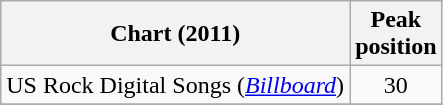<table class="wikitable sortable">
<tr>
<th>Chart (2011)</th>
<th>Peak<br>position</th>
</tr>
<tr>
<td>US Rock Digital Songs (<em><a href='#'>Billboard</a></em>)</td>
<td style="text-align:center;">30</td>
</tr>
<tr>
</tr>
</table>
